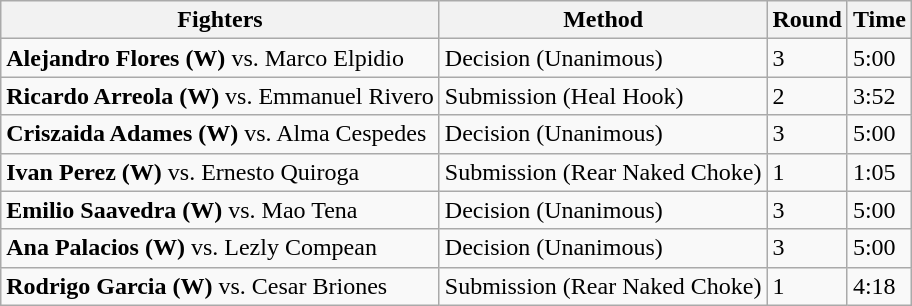<table class="wikitable">
<tr>
<th>Fighters</th>
<th>Method</th>
<th>Round</th>
<th>Time</th>
</tr>
<tr>
<td><strong>Alejandro Flores (W)</strong> vs. Marco Elpidio</td>
<td>Decision (Unanimous)</td>
<td>3</td>
<td>5:00</td>
</tr>
<tr>
<td><strong>Ricardo Arreola (W)</strong> vs. Emmanuel Rivero</td>
<td>Submission (Heal Hook)</td>
<td>2</td>
<td>3:52</td>
</tr>
<tr>
<td><strong>Criszaida Adames (W)</strong> vs. Alma Cespedes</td>
<td>Decision (Unanimous)</td>
<td>3</td>
<td>5:00</td>
</tr>
<tr>
<td><strong>Ivan Perez (W)</strong> vs. Ernesto Quiroga</td>
<td>Submission (Rear Naked Choke)</td>
<td>1</td>
<td>1:05</td>
</tr>
<tr>
<td><strong>Emilio Saavedra (W)</strong> vs. Mao Tena</td>
<td>Decision (Unanimous)</td>
<td>3</td>
<td>5:00</td>
</tr>
<tr>
<td><strong>Ana Palacios (W)</strong> vs. Lezly Compean</td>
<td>Decision (Unanimous)</td>
<td>3</td>
<td>5:00</td>
</tr>
<tr>
<td><strong>Rodrigo Garcia (W)</strong> vs. Cesar Briones</td>
<td>Submission (Rear Naked Choke)</td>
<td>1</td>
<td>4:18</td>
</tr>
</table>
